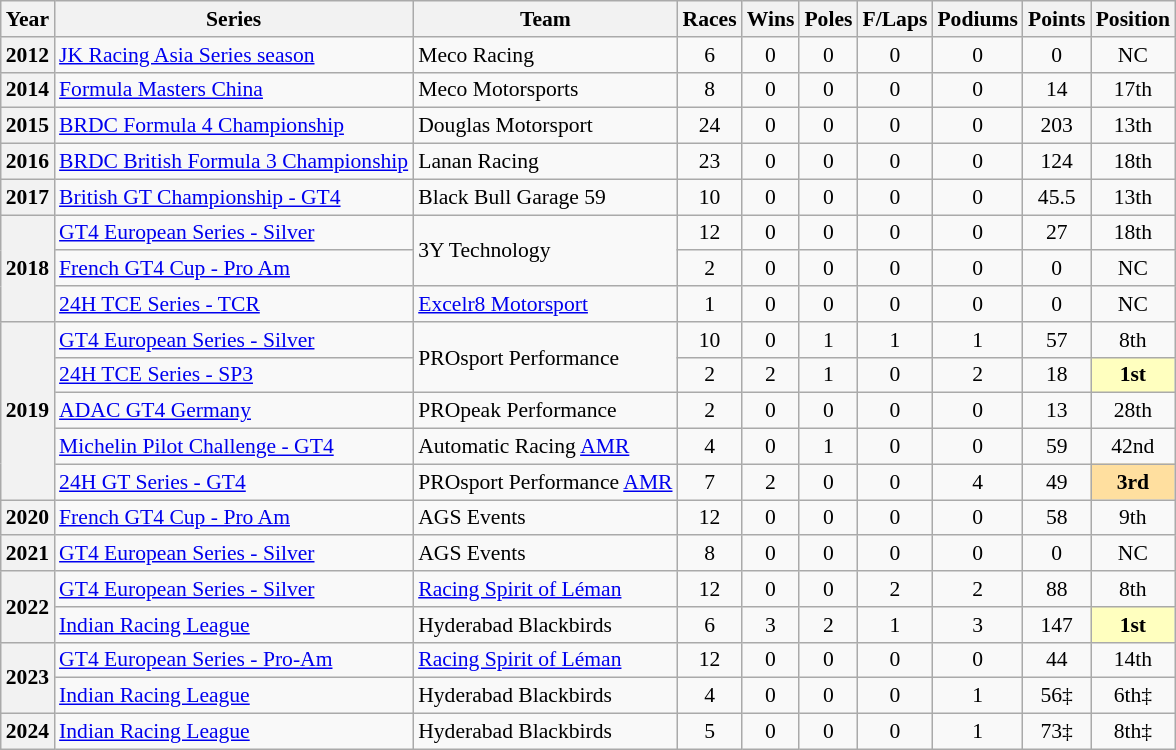<table class="wikitable" style="font-size: 90%; text-align:center">
<tr>
<th>Year</th>
<th>Series</th>
<th>Team</th>
<th>Races</th>
<th>Wins</th>
<th>Poles</th>
<th>F/Laps</th>
<th>Podiums</th>
<th>Points</th>
<th>Position</th>
</tr>
<tr>
<th>2012</th>
<td align=left><a href='#'>JK Racing Asia Series season</a></td>
<td align=left>Meco Racing</td>
<td>6</td>
<td>0</td>
<td>0</td>
<td>0</td>
<td>0</td>
<td>0</td>
<td>NC</td>
</tr>
<tr>
<th>2014</th>
<td align=left><a href='#'>Formula Masters China</a></td>
<td align=left>Meco Motorsports</td>
<td>8</td>
<td>0</td>
<td>0</td>
<td>0</td>
<td>0</td>
<td>14</td>
<td>17th</td>
</tr>
<tr>
<th>2015</th>
<td align=left><a href='#'>BRDC Formula 4 Championship</a></td>
<td align=left>Douglas Motorsport</td>
<td>24</td>
<td>0</td>
<td>0</td>
<td>0</td>
<td>0</td>
<td>203</td>
<td>13th</td>
</tr>
<tr>
<th>2016</th>
<td align=left><a href='#'>BRDC British Formula 3 Championship</a></td>
<td align=left>Lanan Racing</td>
<td>23</td>
<td>0</td>
<td>0</td>
<td>0</td>
<td>0</td>
<td>124</td>
<td>18th</td>
</tr>
<tr>
<th>2017</th>
<td align=left><a href='#'>British GT Championship - GT4</a></td>
<td align=left>Black Bull Garage 59</td>
<td>10</td>
<td>0</td>
<td>0</td>
<td>0</td>
<td>0</td>
<td>45.5</td>
<td>13th</td>
</tr>
<tr>
<th rowspan="3">2018</th>
<td align=left><a href='#'>GT4 European Series - Silver</a></td>
<td rowspan="2" align=left>3Y Technology</td>
<td>12</td>
<td>0</td>
<td>0</td>
<td>0</td>
<td>0</td>
<td>27</td>
<td>18th</td>
</tr>
<tr>
<td align=left><a href='#'>French GT4 Cup - Pro Am</a></td>
<td>2</td>
<td>0</td>
<td>0</td>
<td>0</td>
<td>0</td>
<td>0</td>
<td>NC</td>
</tr>
<tr>
<td align=left><a href='#'>24H TCE Series - TCR</a></td>
<td align=left><a href='#'>Excelr8 Motorsport</a></td>
<td>1</td>
<td>0</td>
<td>0</td>
<td>0</td>
<td>0</td>
<td>0</td>
<td>NC</td>
</tr>
<tr>
<th rowspan="5">2019</th>
<td align=left><a href='#'>GT4 European Series - Silver</a></td>
<td rowspan="2" align="left">PROsport Performance</td>
<td>10</td>
<td>0</td>
<td>1</td>
<td>1</td>
<td>1</td>
<td>57</td>
<td>8th</td>
</tr>
<tr>
<td align=left><a href='#'>24H TCE Series - SP3</a></td>
<td>2</td>
<td>2</td>
<td>1</td>
<td>0</td>
<td>2</td>
<td>18</td>
<td style="background:#FFFFBF;"><strong>1st</strong></td>
</tr>
<tr>
<td align=left><a href='#'>ADAC GT4 Germany</a></td>
<td align=left>PROpeak Performance</td>
<td>2</td>
<td>0</td>
<td>0</td>
<td>0</td>
<td>0</td>
<td>13</td>
<td>28th</td>
</tr>
<tr>
<td align=left><a href='#'>Michelin Pilot Challenge - GT4</a></td>
<td align=left>Automatic Racing <a href='#'>AMR</a></td>
<td>4</td>
<td>0</td>
<td>1</td>
<td>0</td>
<td>0</td>
<td>59</td>
<td>42nd</td>
</tr>
<tr>
<td align=left><a href='#'>24H GT Series - GT4</a></td>
<td align=left>PROsport Performance <a href='#'>AMR</a></td>
<td>7</td>
<td>2</td>
<td>0</td>
<td>0</td>
<td>4</td>
<td>49</td>
<td style="background:#FFDF9F;"><strong>3rd</strong></td>
</tr>
<tr>
<th>2020</th>
<td align=left><a href='#'>French GT4 Cup - Pro Am</a></td>
<td align=left>AGS Events</td>
<td>12</td>
<td>0</td>
<td>0</td>
<td>0</td>
<td>0</td>
<td>58</td>
<td>9th</td>
</tr>
<tr>
<th>2021</th>
<td align=left><a href='#'>GT4 European Series - Silver</a></td>
<td align=left>AGS Events</td>
<td>8</td>
<td>0</td>
<td>0</td>
<td>0</td>
<td>0</td>
<td>0</td>
<td>NC</td>
</tr>
<tr>
<th rowspan="2">2022</th>
<td align=left><a href='#'>GT4 European Series - Silver</a></td>
<td align=left><a href='#'>Racing Spirit of Léman</a></td>
<td>12</td>
<td>0</td>
<td>0</td>
<td>2</td>
<td>2</td>
<td>88</td>
<td>8th</td>
</tr>
<tr>
<td align=left><a href='#'>Indian Racing League</a></td>
<td align=left>Hyderabad Blackbirds</td>
<td>6</td>
<td>3</td>
<td>2</td>
<td>1</td>
<td>3</td>
<td>147</td>
<td style="background:#FFFFBF;"><strong>1st</strong></td>
</tr>
<tr>
<th rowspan="2">2023</th>
<td align=left><a href='#'>GT4 European Series - Pro-Am</a></td>
<td align=left><a href='#'>Racing Spirit of Léman</a></td>
<td>12</td>
<td>0</td>
<td>0</td>
<td>0</td>
<td>0</td>
<td>44</td>
<td>14th</td>
</tr>
<tr>
<td align=left><a href='#'>Indian Racing League</a></td>
<td align=left>Hyderabad Blackbirds</td>
<td>4</td>
<td>0</td>
<td>0</td>
<td>0</td>
<td>1</td>
<td>56‡</td>
<td>6th‡</td>
</tr>
<tr>
<th>2024</th>
<td align=left><a href='#'>Indian Racing League</a></td>
<td align=left>Hyderabad Blackbirds</td>
<td>5</td>
<td>0</td>
<td>0</td>
<td>0</td>
<td>1</td>
<td>73‡</td>
<td>8th‡</td>
</tr>
</table>
